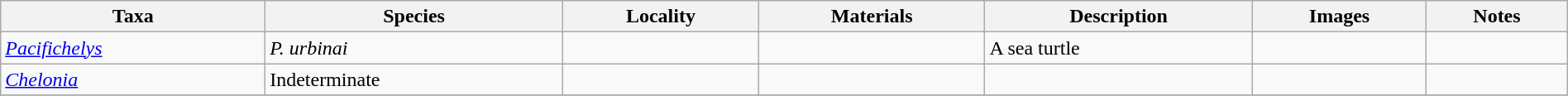<table class="wikitable"  style="margin:auto; width:100%;">
<tr>
<th>Taxa</th>
<th>Species</th>
<th>Locality</th>
<th>Materials</th>
<th>Description</th>
<th class=unsortable>Images</th>
<th>Notes</th>
</tr>
<tr>
<td><em><a href='#'>Pacifichelys</a></em></td>
<td><em>P. urbinai</em></td>
<td></td>
<td></td>
<td>A sea turtle</td>
<td></td>
<td></td>
</tr>
<tr>
<td><em><a href='#'>Chelonia</a></em></td>
<td>Indeterminate</td>
<td></td>
<td></td>
<td></td>
<td></td>
<td></td>
</tr>
<tr>
</tr>
</table>
